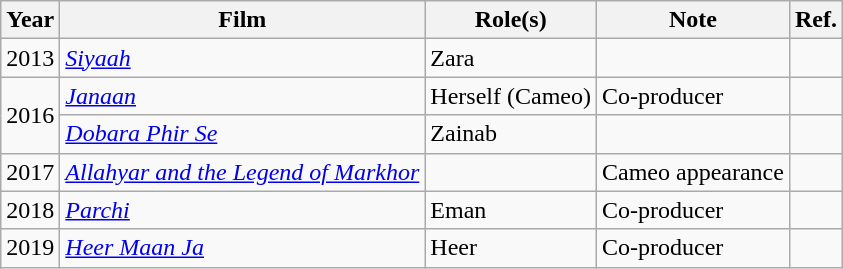<table class="wikitable">
<tr>
<th>Year</th>
<th>Film</th>
<th>Role(s)</th>
<th>Note</th>
<th>Ref.</th>
</tr>
<tr>
<td>2013</td>
<td><em><a href='#'>Siyaah</a></em></td>
<td>Zara</td>
<td></td>
<td></td>
</tr>
<tr>
<td rowspan="2">2016</td>
<td><em><a href='#'>Janaan</a></em></td>
<td>Herself (Cameo)</td>
<td>Co-producer</td>
<td></td>
</tr>
<tr>
<td><em><a href='#'>Dobara Phir Se</a></em></td>
<td>Zainab</td>
<td></td>
<td></td>
</tr>
<tr>
<td>2017</td>
<td><em><a href='#'>Allahyar and the Legend of Markhor</a></em></td>
<td></td>
<td>Cameo appearance</td>
<td></td>
</tr>
<tr>
<td>2018</td>
<td><em><a href='#'>Parchi</a></em></td>
<td>Eman</td>
<td>Co-producer</td>
<td></td>
</tr>
<tr>
<td>2019</td>
<td><em><a href='#'>Heer Maan Ja</a></em></td>
<td>Heer</td>
<td>Co-producer</td>
<td></td>
</tr>
</table>
